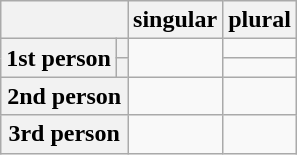<table class="wikitable">
<tr>
<th colspan="2"></th>
<th>singular</th>
<th>plural</th>
</tr>
<tr>
<th rowspan="2">1st person</th>
<th></th>
<td rowspan="2"></td>
<td></td>
</tr>
<tr>
<th></th>
<td></td>
</tr>
<tr>
<th colspan="2">2nd person</th>
<td></td>
<td></td>
</tr>
<tr>
<th colspan="2">3rd person</th>
<td></td>
<td></td>
</tr>
</table>
